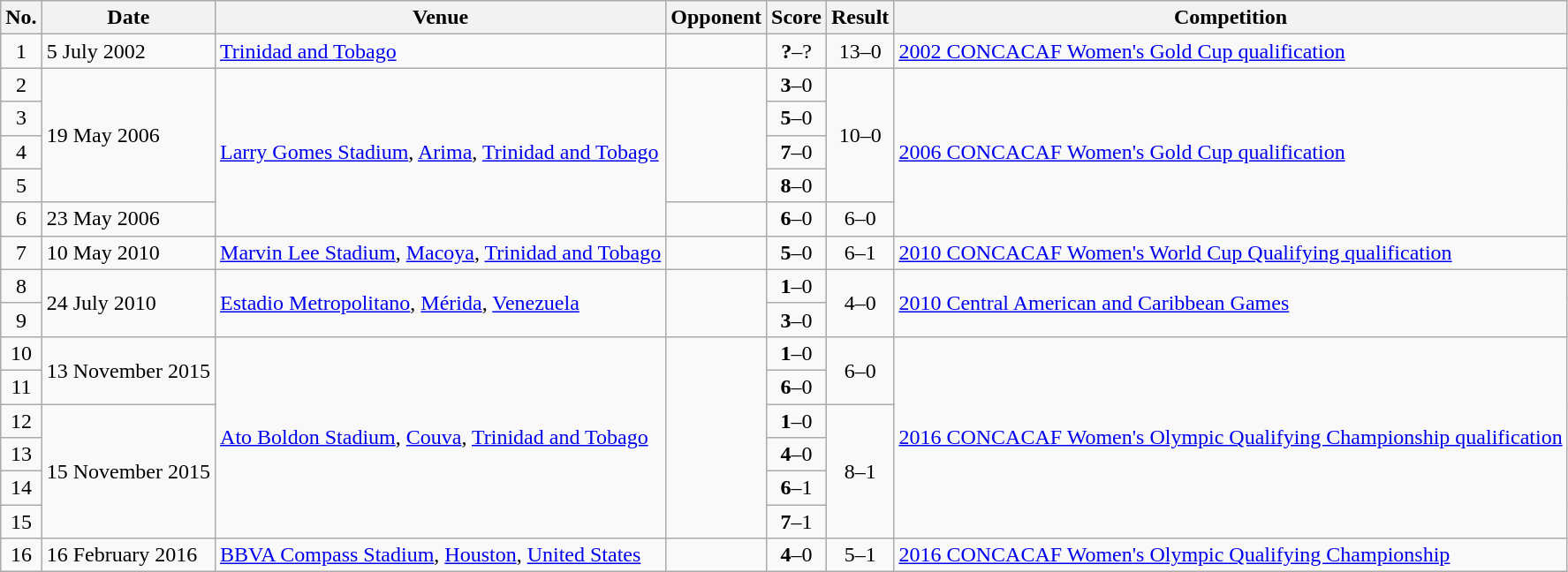<table class="wikitable">
<tr>
<th>No.</th>
<th>Date</th>
<th>Venue</th>
<th>Opponent</th>
<th>Score</th>
<th>Result</th>
<th>Competition</th>
</tr>
<tr>
<td style="text-align:center;">1</td>
<td>5 July 2002</td>
<td><a href='#'>Trinidad and Tobago</a></td>
<td></td>
<td style="text-align:center;"><strong>?</strong>–?</td>
<td style="text-align:center;">13–0</td>
<td><a href='#'>2002 CONCACAF Women's Gold Cup qualification</a></td>
</tr>
<tr>
<td style="text-align:center;">2</td>
<td rowspan=4>19 May 2006</td>
<td rowspan=5><a href='#'>Larry Gomes Stadium</a>, <a href='#'>Arima</a>, <a href='#'>Trinidad and Tobago</a></td>
<td rowspan=4></td>
<td style="text-align:center;"><strong>3</strong>–0</td>
<td rowspan=4 style="text-align:center;">10–0</td>
<td rowspan=5><a href='#'>2006 CONCACAF Women's Gold Cup qualification</a></td>
</tr>
<tr style="text-align:center;">
<td>3</td>
<td><strong>5</strong>–0</td>
</tr>
<tr style="text-align:center;">
<td>4</td>
<td><strong>7</strong>–0</td>
</tr>
<tr style="text-align:center;">
<td>5</td>
<td><strong>8</strong>–0</td>
</tr>
<tr>
<td style="text-align:center;">6</td>
<td>23 May 2006</td>
<td></td>
<td style="text-align:center;"><strong>6</strong>–0</td>
<td style="text-align:center;">6–0</td>
</tr>
<tr>
<td style="text-align:center;">7</td>
<td>10 May 2010</td>
<td><a href='#'>Marvin Lee Stadium</a>, <a href='#'>Macoya</a>, <a href='#'>Trinidad and Tobago</a></td>
<td></td>
<td style="text-align:center;"><strong>5</strong>–0</td>
<td style="text-align:center;">6–1</td>
<td><a href='#'>2010 CONCACAF Women's World Cup Qualifying qualification</a></td>
</tr>
<tr>
<td style="text-align:center;">8</td>
<td rowspan=2>24 July 2010</td>
<td rowspan=2><a href='#'>Estadio Metropolitano</a>, <a href='#'>Mérida</a>, <a href='#'>Venezuela</a></td>
<td rowspan=2></td>
<td style="text-align:center;"><strong>1</strong>–0</td>
<td rowspan=2 style="text-align:center;">4–0</td>
<td rowspan=2><a href='#'>2010 Central American and Caribbean Games</a></td>
</tr>
<tr style="text-align:center;">
<td>9</td>
<td><strong>3</strong>–0</td>
</tr>
<tr>
<td style="text-align:center;">10</td>
<td rowspan=2>13 November 2015</td>
<td rowspan=6><a href='#'>Ato Boldon Stadium</a>, <a href='#'>Couva</a>, <a href='#'>Trinidad and Tobago</a></td>
<td rowspan=6></td>
<td style="text-align:center;"><strong>1</strong>–0</td>
<td rowspan=2 style="text-align:center;">6–0</td>
<td rowspan=6><a href='#'>2016 CONCACAF Women's Olympic Qualifying Championship qualification</a></td>
</tr>
<tr style="text-align:center;">
<td>11</td>
<td><strong>6</strong>–0</td>
</tr>
<tr>
<td style="text-align:center;">12</td>
<td rowspan=4>15 November 2015</td>
<td style="text-align:center;"><strong>1</strong>–0</td>
<td rowspan=4 style="text-align:center;">8–1</td>
</tr>
<tr style="text-align:center;">
<td>13</td>
<td><strong>4</strong>–0</td>
</tr>
<tr style="text-align:center;">
<td>14</td>
<td><strong>6</strong>–1</td>
</tr>
<tr style="text-align:center;">
<td>15</td>
<td><strong>7</strong>–1</td>
</tr>
<tr>
<td style="text-align:center;">16</td>
<td>16 February 2016</td>
<td><a href='#'>BBVA Compass Stadium</a>, <a href='#'>Houston</a>, <a href='#'>United States</a></td>
<td></td>
<td style="text-align:center;"><strong>4</strong>–0</td>
<td style="text-align:center;">5–1</td>
<td><a href='#'>2016 CONCACAF Women's Olympic Qualifying Championship</a></td>
</tr>
</table>
